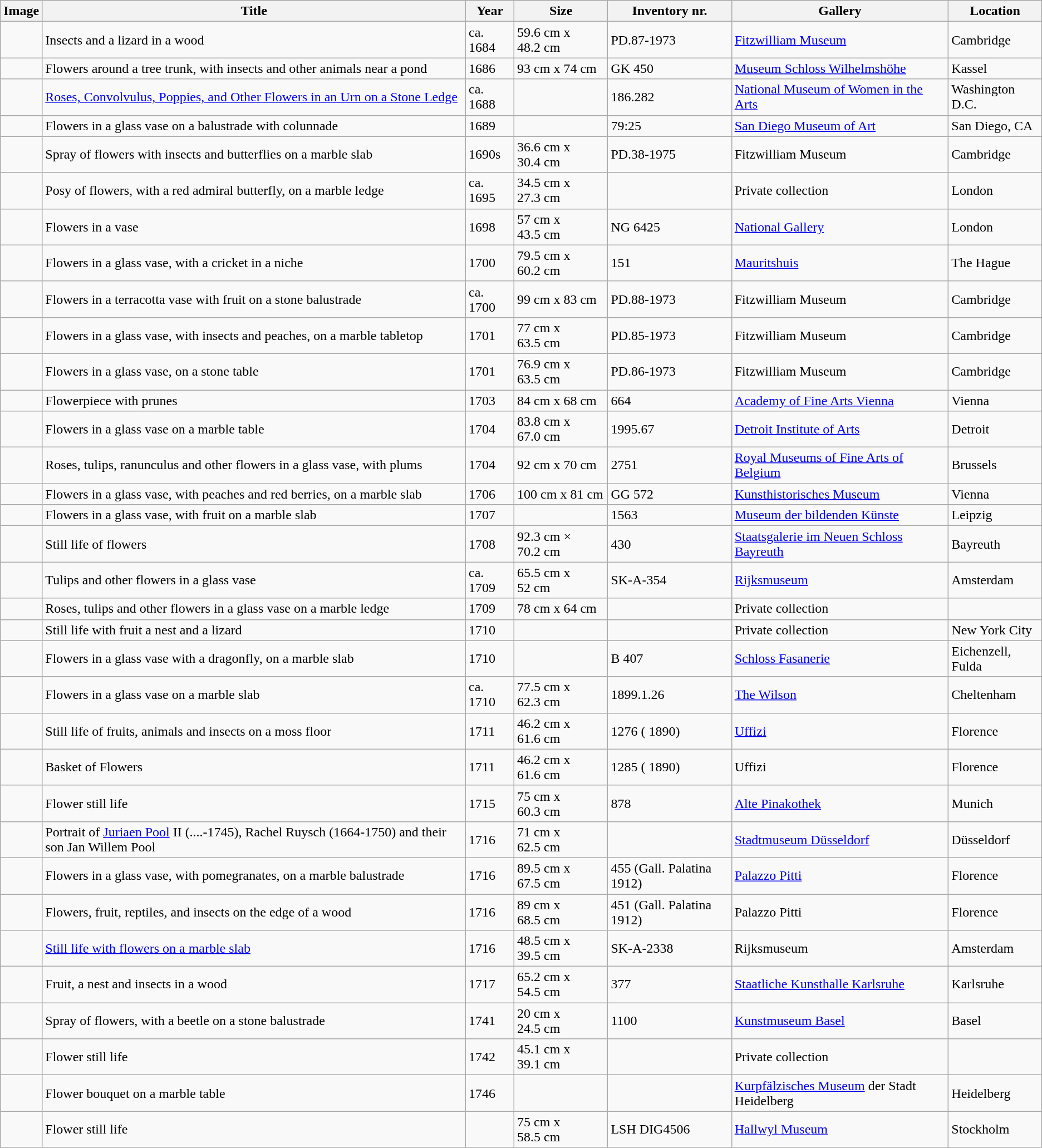<table class="wikitable sortable">
<tr>
<th class="unsortable">Image</th>
<th>Title</th>
<th>Year</th>
<th data-sort-type="number">Size</th>
<th>Inventory nr.</th>
<th>Gallery</th>
<th>Location</th>
</tr>
<tr>
<td></td>
<td>Insects and a lizard in a wood</td>
<td>ca. 1684</td>
<td>59.6 cm x 48.2 cm</td>
<td>PD.87-1973</td>
<td><a href='#'>Fitzwilliam Museum</a></td>
<td>Cambridge</td>
</tr>
<tr>
<td></td>
<td>Flowers around a tree trunk, with insects and other animals near a pond</td>
<td>1686</td>
<td>93 cm x 74 cm</td>
<td>GK 450</td>
<td><a href='#'>Museum Schloss Wilhelmshöhe</a></td>
<td>Kassel</td>
</tr>
<tr>
<td></td>
<td><a href='#'>Roses, Convolvulus, Poppies, and Other Flowers in an Urn on a Stone Ledge</a></td>
<td>ca. 1688</td>
<td></td>
<td>186.282</td>
<td><a href='#'>National Museum of Women in the Arts</a></td>
<td>Washington D.C.</td>
</tr>
<tr>
<td></td>
<td>Flowers in a glass vase on a balustrade with colunnade</td>
<td>1689</td>
<td></td>
<td>79:25</td>
<td><a href='#'>San Diego Museum of Art</a></td>
<td>San Diego, CA</td>
</tr>
<tr>
<td></td>
<td>Spray of flowers with insects and butterflies on a marble slab</td>
<td>1690s</td>
<td>36.6 cm x 30.4 cm</td>
<td>PD.38-1975</td>
<td>Fitzwilliam Museum</td>
<td>Cambridge</td>
</tr>
<tr>
<td></td>
<td>Posy of flowers, with a red admiral butterfly, on a marble ledge</td>
<td>ca. 1695</td>
<td>34.5 cm x 27.3 cm</td>
<td></td>
<td>Private collection</td>
<td>London</td>
</tr>
<tr>
<td></td>
<td>Flowers in a vase</td>
<td>1698</td>
<td>57 cm x 43.5 cm</td>
<td>NG 6425</td>
<td><a href='#'>National Gallery</a></td>
<td>London</td>
</tr>
<tr>
<td></td>
<td>Flowers in a glass vase, with a cricket in a niche</td>
<td>1700</td>
<td>79.5 cm x 60.2 cm</td>
<td>151</td>
<td><a href='#'>Mauritshuis</a></td>
<td>The Hague</td>
</tr>
<tr>
<td></td>
<td>Flowers in a terracotta vase with fruit on a stone balustrade</td>
<td>ca. 1700</td>
<td>99 cm x 83 cm</td>
<td>PD.88-1973</td>
<td>Fitzwilliam Museum</td>
<td>Cambridge</td>
</tr>
<tr>
<td></td>
<td>Flowers in a glass vase, with insects and peaches, on a marble tabletop</td>
<td>1701</td>
<td>77 cm x 63.5 cm</td>
<td>PD.85-1973</td>
<td>Fitzwilliam Museum</td>
<td>Cambridge</td>
</tr>
<tr>
<td></td>
<td>Flowers in a glass vase, on a stone table</td>
<td>1701</td>
<td>76.9 cm x 63.5 cm</td>
<td>PD.86-1973</td>
<td>Fitzwilliam Museum</td>
<td>Cambridge</td>
</tr>
<tr>
<td></td>
<td>Flowerpiece with prunes</td>
<td>1703</td>
<td>84 cm x 68 cm</td>
<td>664</td>
<td><a href='#'>Academy of Fine Arts Vienna</a></td>
<td>Vienna</td>
</tr>
<tr>
<td></td>
<td>Flowers in a glass vase on a marble table</td>
<td>1704</td>
<td>83.8 cm x 67.0 cm</td>
<td>1995.67</td>
<td><a href='#'>Detroit Institute of Arts</a></td>
<td>Detroit</td>
</tr>
<tr>
<td></td>
<td>Roses, tulips, ranunculus and other flowers in a glass vase, with plums</td>
<td>1704</td>
<td>92 cm x 70 cm</td>
<td>2751</td>
<td><a href='#'>Royal Museums of Fine Arts of Belgium</a></td>
<td>Brussels</td>
</tr>
<tr>
<td></td>
<td>Flowers in a glass vase, with peaches and red berries, on a marble slab</td>
<td>1706</td>
<td>100 cm x 81 cm</td>
<td>GG 572</td>
<td><a href='#'>Kunsthistorisches Museum</a></td>
<td>Vienna</td>
</tr>
<tr>
<td></td>
<td>Flowers in a glass vase, with fruit on a marble slab</td>
<td>1707</td>
<td></td>
<td>1563</td>
<td><a href='#'>Museum der bildenden Künste</a></td>
<td>Leipzig</td>
</tr>
<tr>
<td></td>
<td>Still life of flowers</td>
<td>1708</td>
<td>92.3 cm × 70.2 cm</td>
<td>430</td>
<td><a href='#'>Staatsgalerie im Neuen Schloss Bayreuth</a></td>
<td>Bayreuth</td>
</tr>
<tr>
<td></td>
<td>Tulips and other flowers in a glass vase</td>
<td>ca. 1709</td>
<td>65.5 cm x 52 cm</td>
<td>SK-A-354</td>
<td><a href='#'>Rijksmuseum</a></td>
<td>Amsterdam</td>
</tr>
<tr>
<td></td>
<td>Roses, tulips and other flowers in a glass vase on a marble ledge</td>
<td>1709</td>
<td>78 cm x 64 cm</td>
<td></td>
<td>Private collection</td>
<td></td>
</tr>
<tr>
<td></td>
<td>Still life with fruit a nest and a lizard</td>
<td>1710</td>
<td></td>
<td></td>
<td>Private collection</td>
<td>New York City</td>
</tr>
<tr>
<td></td>
<td>Flowers in a glass vase with a dragonfly, on a marble slab</td>
<td>1710</td>
<td></td>
<td>B 407</td>
<td><a href='#'>Schloss Fasanerie</a></td>
<td>Eichenzell, Fulda</td>
</tr>
<tr>
<td></td>
<td>Flowers in a glass vase on a marble slab</td>
<td>ca. 1710</td>
<td>77.5 cm x 62.3 cm</td>
<td>1899.1.26</td>
<td><a href='#'>The Wilson</a></td>
<td>Cheltenham</td>
</tr>
<tr>
<td></td>
<td>Still life of fruits, animals and insects on a moss floor</td>
<td>1711</td>
<td>46.2 cm x 61.6 cm</td>
<td>1276 ( 1890)</td>
<td><a href='#'>Uffizi</a></td>
<td>Florence</td>
</tr>
<tr>
<td></td>
<td>Basket of Flowers</td>
<td>1711</td>
<td>46.2 cm x 61.6 cm</td>
<td>1285 ( 1890)</td>
<td>Uffizi</td>
<td>Florence</td>
</tr>
<tr>
<td></td>
<td>Flower still life</td>
<td>1715</td>
<td>75 cm x 60.3 cm</td>
<td>878</td>
<td><a href='#'>Alte Pinakothek</a></td>
<td>Munich</td>
</tr>
<tr>
<td></td>
<td>Portrait of <a href='#'>Juriaen Pool</a> II (....-1745), Rachel Ruysch (1664-1750) and their son Jan Willem Pool</td>
<td>1716</td>
<td>71 cm x 62.5 cm</td>
<td></td>
<td><a href='#'>Stadtmuseum Düsseldorf</a></td>
<td>Düsseldorf</td>
</tr>
<tr>
<td></td>
<td>Flowers in a glass vase, with pomegranates, on a marble balustrade</td>
<td>1716</td>
<td>89.5 cm x 67.5 cm</td>
<td>455 (Gall. Palatina 1912)</td>
<td><a href='#'>Palazzo Pitti</a></td>
<td>Florence</td>
</tr>
<tr>
<td></td>
<td>Flowers, fruit,  reptiles, and insects on the edge of a wood</td>
<td>1716</td>
<td>89 cm x 68.5 cm</td>
<td>451 (Gall. Palatina 1912)</td>
<td>Palazzo Pitti</td>
<td>Florence</td>
</tr>
<tr>
<td></td>
<td><a href='#'>Still life with flowers on a marble slab</a></td>
<td>1716</td>
<td>48.5 cm x 39.5 cm</td>
<td>SK-A-2338</td>
<td>Rijksmuseum</td>
<td>Amsterdam</td>
</tr>
<tr>
<td></td>
<td>Fruit, a nest and insects in a wood</td>
<td>1717</td>
<td>65.2 cm x 54.5 cm</td>
<td>377</td>
<td><a href='#'>Staatliche Kunsthalle Karlsruhe</a></td>
<td>Karlsruhe</td>
</tr>
<tr>
<td></td>
<td>Spray of flowers, with a beetle on a stone balustrade</td>
<td>1741</td>
<td>20 cm x 24.5 cm</td>
<td>1100</td>
<td><a href='#'>Kunstmuseum Basel</a></td>
<td>Basel</td>
</tr>
<tr>
<td></td>
<td>Flower still life</td>
<td>1742</td>
<td>45.1 cm x 39.1 cm</td>
<td></td>
<td>Private collection</td>
<td></td>
</tr>
<tr>
<td></td>
<td>Flower bouquet on a marble table</td>
<td>1746</td>
<td></td>
<td></td>
<td><a href='#'>Kurpfälzisches Museum</a> der Stadt Heidelberg</td>
<td>Heidelberg</td>
</tr>
<tr>
<td></td>
<td>Flower still life</td>
<td></td>
<td>75 cm x 58.5 cm</td>
<td>LSH DIG4506</td>
<td><a href='#'>Hallwyl Museum</a></td>
<td>Stockholm</td>
</tr>
</table>
